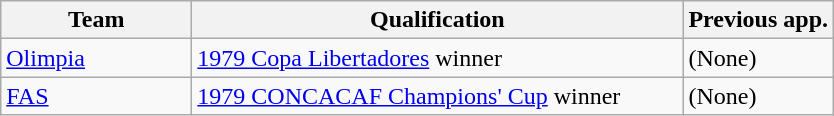<table class="wikitable">
<tr>
<th width=120px>Team</th>
<th width=320px>Qualification</th>
<th>Previous app.</th>
</tr>
<tr>
<td> <a href='#'>Olimpia</a></td>
<td><a href='#'>1979 Copa Libertadores</a> winner</td>
<td>(None)</td>
</tr>
<tr>
<td> <a href='#'>FAS</a></td>
<td><a href='#'>1979 CONCACAF Champions' Cup</a> winner</td>
<td>(None)</td>
</tr>
</table>
